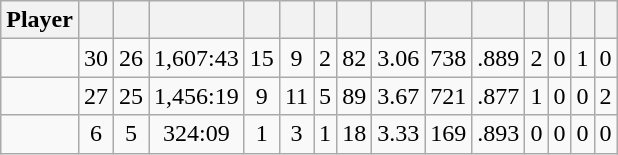<table class="wikitable sortable" style="text-align:center;">
<tr>
<th>Player</th>
<th></th>
<th></th>
<th></th>
<th></th>
<th></th>
<th></th>
<th></th>
<th></th>
<th></th>
<th></th>
<th></th>
<th></th>
<th></th>
<th></th>
</tr>
<tr>
<td></td>
<td>30</td>
<td>26</td>
<td>1,607:43</td>
<td>15</td>
<td>9</td>
<td>2</td>
<td>82</td>
<td>3.06</td>
<td>738</td>
<td>.889</td>
<td>2</td>
<td>0</td>
<td>1</td>
<td>0</td>
</tr>
<tr>
<td></td>
<td>27</td>
<td>25</td>
<td>1,456:19</td>
<td>9</td>
<td>11</td>
<td>5</td>
<td>89</td>
<td>3.67</td>
<td>721</td>
<td>.877</td>
<td>1</td>
<td>0</td>
<td>0</td>
<td>2</td>
</tr>
<tr>
<td></td>
<td>6</td>
<td>5</td>
<td>324:09</td>
<td>1</td>
<td>3</td>
<td>1</td>
<td>18</td>
<td>3.33</td>
<td>169</td>
<td>.893</td>
<td>0</td>
<td>0</td>
<td>0</td>
<td>0</td>
</tr>
</table>
